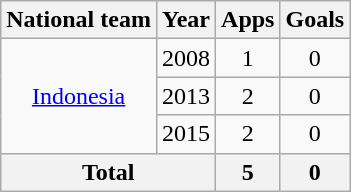<table class=wikitable style=text-align:center>
<tr>
<th>National team</th>
<th>Year</th>
<th>Apps</th>
<th>Goals</th>
</tr>
<tr>
<td rowspan="3"><a href='#'>Indonesia</a></td>
<td>2008</td>
<td>1</td>
<td>0</td>
</tr>
<tr>
<td>2013</td>
<td>2</td>
<td>0</td>
</tr>
<tr>
<td>2015</td>
<td>2</td>
<td>0</td>
</tr>
<tr>
<th colspan=2>Total</th>
<th>5</th>
<th>0</th>
</tr>
</table>
